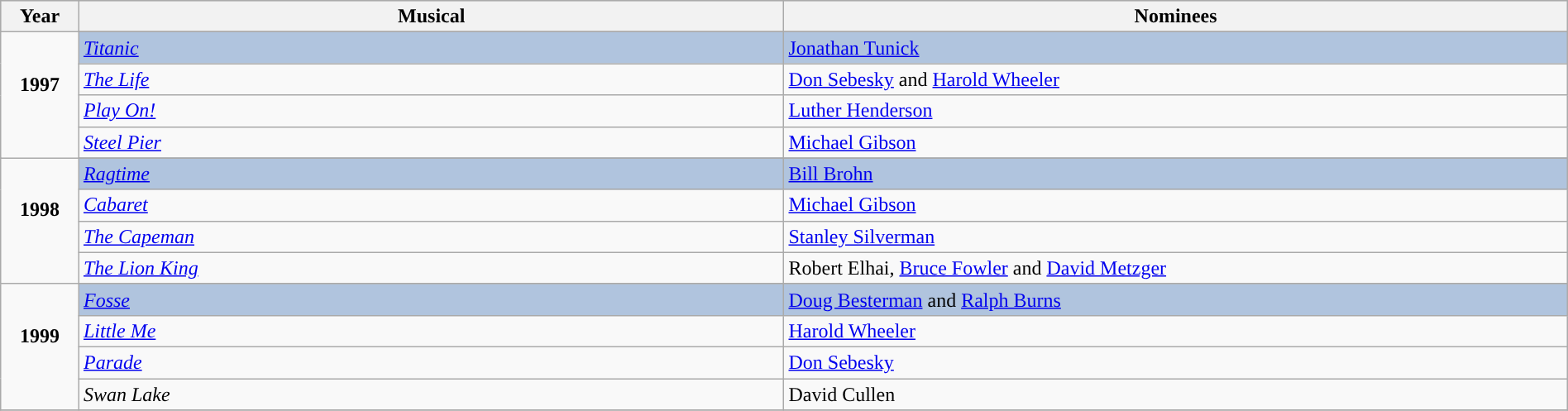<table class="wikitable" style="width:100%;">
<tr style="background:#bebebe;">
<th style="width:5%;">Year</th>
<th style="width:45%;">Musical</th>
<th style="width:60%;">Nominees</th>
</tr>
<tr>
<td rowspan="5" align="center"><strong>1997</strong><br><br></td>
</tr>
<tr style="background:#B0C4DE">
<td><em><a href='#'>Titanic</a></em></td>
<td><a href='#'>Jonathan Tunick</a></td>
</tr>
<tr>
<td><em><a href='#'>The Life</a></em></td>
<td><a href='#'>Don Sebesky</a> and <a href='#'>Harold Wheeler</a></td>
</tr>
<tr>
<td><em><a href='#'>Play On!</a></em></td>
<td><a href='#'>Luther Henderson</a></td>
</tr>
<tr>
<td><em><a href='#'>Steel Pier</a></em></td>
<td><a href='#'>Michael Gibson</a></td>
</tr>
<tr>
<td rowspan="5" align="center"><strong>1998</strong><br><br></td>
</tr>
<tr style="background:#B0C4DE">
<td><em><a href='#'>Ragtime</a></em></td>
<td><a href='#'>Bill Brohn</a></td>
</tr>
<tr>
<td><em><a href='#'>Cabaret</a></em></td>
<td><a href='#'>Michael Gibson</a></td>
</tr>
<tr>
<td><em><a href='#'>The Capeman</a></em></td>
<td><a href='#'>Stanley Silverman</a></td>
</tr>
<tr>
<td><em><a href='#'>The Lion King</a></em></td>
<td>Robert Elhai, <a href='#'>Bruce Fowler</a> and <a href='#'>David Metzger</a></td>
</tr>
<tr>
<td rowspan="5" align="center"><strong>1999</strong><br><br></td>
</tr>
<tr style="background:#B0C4DE">
<td><em><a href='#'>Fosse</a></em></td>
<td><a href='#'>Doug Besterman</a> and <a href='#'>Ralph Burns</a></td>
</tr>
<tr>
<td><em><a href='#'>Little Me</a></em></td>
<td><a href='#'>Harold Wheeler</a></td>
</tr>
<tr>
<td><em><a href='#'>Parade</a></em></td>
<td><a href='#'>Don Sebesky</a></td>
</tr>
<tr>
<td><em>Swan Lake</em></td>
<td>David Cullen</td>
</tr>
<tr>
</tr>
</table>
